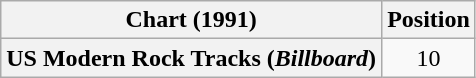<table class="wikitable plainrowheaders" style="text-align:center">
<tr>
<th scope="col">Chart (1991)</th>
<th scope="col">Position</th>
</tr>
<tr>
<th scope="row">US Modern Rock Tracks (<em>Billboard</em>)</th>
<td>10</td>
</tr>
</table>
